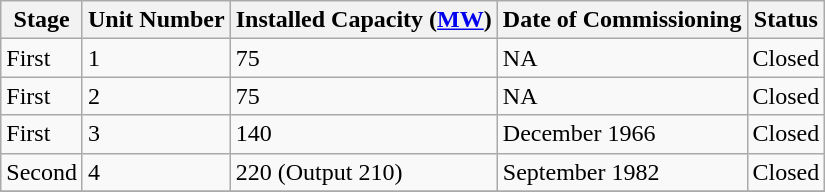<table class="sortable wikitable">
<tr>
<th>Stage</th>
<th>Unit Number</th>
<th>Installed Capacity (<a href='#'>MW</a>)</th>
<th>Date of Commissioning</th>
<th>Status</th>
</tr>
<tr>
<td>First</td>
<td>1</td>
<td>75</td>
<td>NA</td>
<td>Closed</td>
</tr>
<tr>
<td>First</td>
<td>2</td>
<td>75</td>
<td>NA</td>
<td>Closed</td>
</tr>
<tr>
<td>First</td>
<td>3</td>
<td>140</td>
<td>December 1966</td>
<td>Closed</td>
</tr>
<tr>
<td>Second</td>
<td>4</td>
<td>220 (Output 210)</td>
<td>September 1982</td>
<td>Closed</td>
</tr>
<tr>
</tr>
</table>
